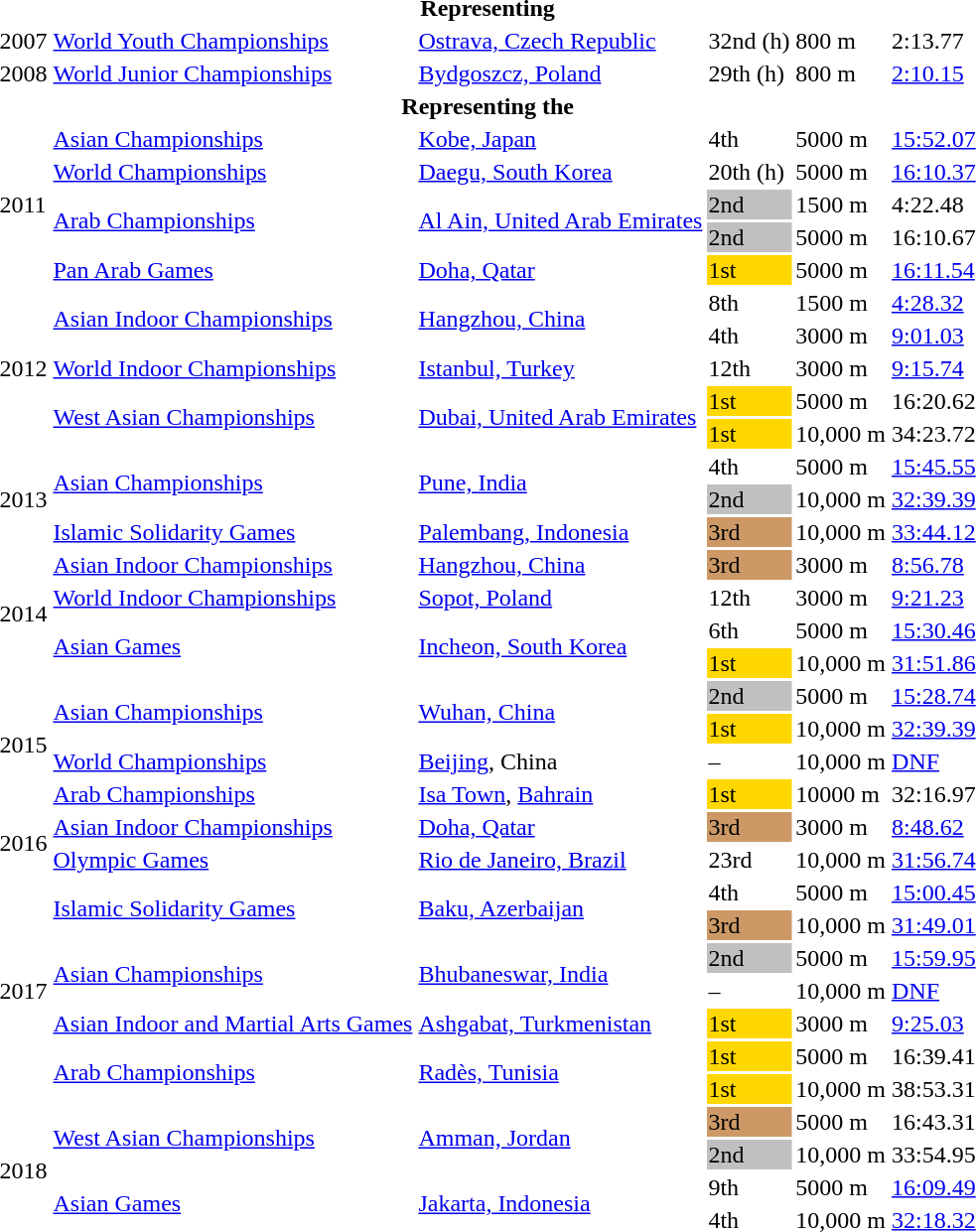<table>
<tr>
<th colspan="6">Representing </th>
</tr>
<tr>
<td>2007</td>
<td><a href='#'>World Youth Championships</a></td>
<td><a href='#'>Ostrava, Czech Republic</a></td>
<td>32nd (h)</td>
<td>800 m</td>
<td>2:13.77</td>
</tr>
<tr>
<td>2008</td>
<td><a href='#'>World Junior Championships</a></td>
<td><a href='#'>Bydgoszcz, Poland</a></td>
<td>29th (h)</td>
<td>800 m</td>
<td><a href='#'>2:10.15</a></td>
</tr>
<tr>
<th colspan="6">Representing the </th>
</tr>
<tr>
<td rowspan=5>2011</td>
<td><a href='#'>Asian Championships</a></td>
<td><a href='#'>Kobe, Japan</a></td>
<td>4th</td>
<td>5000 m</td>
<td><a href='#'>15:52.07</a></td>
</tr>
<tr>
<td><a href='#'>World Championships</a></td>
<td><a href='#'>Daegu, South Korea</a></td>
<td>20th (h)</td>
<td>5000 m</td>
<td><a href='#'>16:10.37</a></td>
</tr>
<tr>
<td rowspan=2><a href='#'>Arab Championships</a></td>
<td rowspan=2><a href='#'>Al Ain, United Arab Emirates</a></td>
<td bgcolor=silver>2nd</td>
<td>1500 m</td>
<td>4:22.48</td>
</tr>
<tr>
<td bgcolor=silver>2nd</td>
<td>5000 m</td>
<td>16:10.67</td>
</tr>
<tr>
<td><a href='#'>Pan Arab Games</a></td>
<td><a href='#'>Doha, Qatar</a></td>
<td bgcolor=gold>1st</td>
<td>5000 m</td>
<td><a href='#'>16:11.54</a></td>
</tr>
<tr>
<td rowspan=5>2012</td>
<td rowspan=2><a href='#'>Asian Indoor Championships</a></td>
<td rowspan=2><a href='#'>Hangzhou, China</a></td>
<td>8th</td>
<td>1500 m</td>
<td><a href='#'>4:28.32</a></td>
</tr>
<tr>
<td>4th</td>
<td>3000 m</td>
<td><a href='#'>9:01.03</a></td>
</tr>
<tr>
<td><a href='#'>World Indoor Championships</a></td>
<td><a href='#'>Istanbul, Turkey</a></td>
<td>12th</td>
<td>3000 m</td>
<td><a href='#'>9:15.74</a></td>
</tr>
<tr>
<td rowspan=2><a href='#'>West Asian Championships</a></td>
<td rowspan=2><a href='#'>Dubai, United Arab Emirates</a></td>
<td bgcolor=gold>1st</td>
<td>5000 m</td>
<td>16:20.62</td>
</tr>
<tr>
<td bgcolor=gold>1st</td>
<td>10,000 m</td>
<td>34:23.72</td>
</tr>
<tr>
<td rowspan=3>2013</td>
<td rowspan=2><a href='#'>Asian Championships</a></td>
<td rowspan=2><a href='#'>Pune, India</a></td>
<td>4th</td>
<td>5000 m</td>
<td><a href='#'>15:45.55</a></td>
</tr>
<tr>
<td bgcolor=silver>2nd</td>
<td>10,000 m</td>
<td><a href='#'>32:39.39</a></td>
</tr>
<tr>
<td><a href='#'>Islamic Solidarity Games</a></td>
<td><a href='#'>Palembang, Indonesia</a></td>
<td bgcolor=cc9966>3rd</td>
<td>10,000 m</td>
<td><a href='#'>33:44.12</a></td>
</tr>
<tr>
<td rowspan=4>2014</td>
<td><a href='#'>Asian Indoor Championships</a></td>
<td><a href='#'>Hangzhou, China</a></td>
<td bgcolor=cc9966>3rd</td>
<td>3000 m</td>
<td><a href='#'>8:56.78</a></td>
</tr>
<tr>
<td><a href='#'>World Indoor Championships</a></td>
<td><a href='#'>Sopot, Poland</a></td>
<td>12th</td>
<td>3000 m</td>
<td><a href='#'>9:21.23</a></td>
</tr>
<tr>
<td rowspan=2><a href='#'>Asian Games</a></td>
<td rowspan=2><a href='#'>Incheon, South Korea</a></td>
<td>6th</td>
<td>5000 m</td>
<td><a href='#'>15:30.46</a></td>
</tr>
<tr>
<td bgcolor=gold>1st</td>
<td>10,000 m</td>
<td><a href='#'>31:51.86</a></td>
</tr>
<tr>
<td rowspan=4>2015</td>
<td rowspan=2><a href='#'>Asian Championships</a></td>
<td rowspan=2><a href='#'>Wuhan, China</a></td>
<td bgcolor=silver>2nd</td>
<td>5000 m</td>
<td><a href='#'>15:28.74</a></td>
</tr>
<tr>
<td bgcolor=gold>1st</td>
<td>10,000 m</td>
<td><a href='#'>32:39.39</a> </td>
</tr>
<tr>
<td><a href='#'>World Championships</a></td>
<td><a href='#'>Beijing</a>, China</td>
<td>–</td>
<td>10,000 m</td>
<td><a href='#'>DNF</a></td>
</tr>
<tr>
<td><a href='#'>Arab Championships</a></td>
<td><a href='#'>Isa Town</a>, <a href='#'>Bahrain</a></td>
<td bgcolor=gold>1st</td>
<td>10000 m</td>
<td>32:16.97</td>
</tr>
<tr>
<td rowspan=2>2016</td>
<td><a href='#'>Asian Indoor Championships</a></td>
<td><a href='#'>Doha, Qatar</a></td>
<td bgcolor=cc9966>3rd</td>
<td>3000 m</td>
<td><a href='#'>8:48.62</a></td>
</tr>
<tr>
<td><a href='#'>Olympic Games</a></td>
<td><a href='#'>Rio de Janeiro, Brazil</a></td>
<td>23rd</td>
<td>10,000 m</td>
<td><a href='#'>31:56.74</a></td>
</tr>
<tr>
<td rowspan=7>2017</td>
<td rowspan=2><a href='#'>Islamic Solidarity Games</a></td>
<td rowspan=2><a href='#'>Baku, Azerbaijan</a></td>
<td>4th</td>
<td>5000 m</td>
<td><a href='#'>15:00.45</a></td>
</tr>
<tr>
<td bgcolor=cc9966>3rd</td>
<td>10,000 m</td>
<td><a href='#'>31:49.01</a></td>
</tr>
<tr>
<td rowspan=2><a href='#'>Asian Championships</a></td>
<td rowspan=2><a href='#'>Bhubaneswar, India</a></td>
<td bgcolor=silver>2nd</td>
<td>5000 m</td>
<td><a href='#'>15:59.95</a></td>
</tr>
<tr>
<td>–</td>
<td>10,000 m</td>
<td><a href='#'>DNF</a></td>
</tr>
<tr>
<td><a href='#'>Asian Indoor and Martial Arts Games</a></td>
<td><a href='#'>Ashgabat, Turkmenistan</a></td>
<td bgcolor=gold>1st</td>
<td>3000 m</td>
<td><a href='#'>9:25.03</a></td>
</tr>
<tr>
<td rowspan=2><a href='#'>Arab Championships</a></td>
<td rowspan=2><a href='#'>Radès, Tunisia</a></td>
<td bgcolor=gold>1st</td>
<td>5000 m</td>
<td>16:39.41</td>
</tr>
<tr>
<td bgcolor=gold>1st</td>
<td>10,000 m</td>
<td>38:53.31</td>
</tr>
<tr>
<td rowspan=4>2018</td>
<td rowspan=2><a href='#'>West Asian Championships</a></td>
<td rowspan=2><a href='#'>Amman, Jordan</a></td>
<td bgcolor=cc9966>3rd</td>
<td>5000 m</td>
<td>16:43.31</td>
</tr>
<tr>
<td bgcolor=silver>2nd</td>
<td>10,000 m</td>
<td>33:54.95</td>
</tr>
<tr>
<td rowspan=2><a href='#'>Asian Games</a></td>
<td rowspan=2><a href='#'>Jakarta, Indonesia</a></td>
<td>9th</td>
<td>5000 m</td>
<td><a href='#'>16:09.49</a></td>
</tr>
<tr>
<td>4th</td>
<td>10,000 m</td>
<td><a href='#'>32:18.32</a></td>
</tr>
</table>
